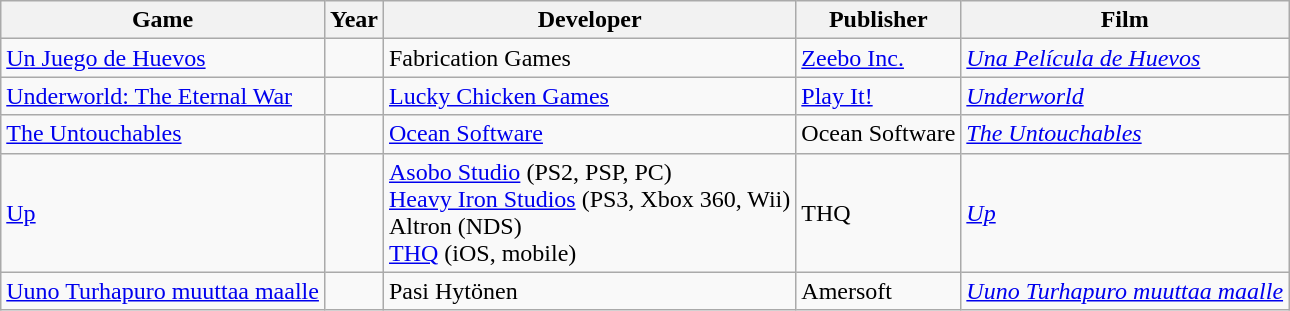<table class="wikitable sortable">
<tr>
<th>Game</th>
<th>Year</th>
<th>Developer</th>
<th>Publisher</th>
<th>Film</th>
</tr>
<tr>
<td><a href='#'>Un Juego de Huevos</a></td>
<td></td>
<td>Fabrication Games</td>
<td><a href='#'>Zeebo Inc.</a></td>
<td><em><a href='#'>Una Película de Huevos</a></em></td>
</tr>
<tr>
<td><a href='#'>Underworld: The Eternal War</a></td>
<td></td>
<td><a href='#'>Lucky Chicken Games</a></td>
<td><a href='#'>Play It!</a></td>
<td><em><a href='#'>Underworld</a></em></td>
</tr>
<tr>
<td><a href='#'>The Untouchables</a></td>
<td></td>
<td><a href='#'>Ocean Software</a></td>
<td>Ocean Software</td>
<td><em><a href='#'>The Untouchables</a></em></td>
</tr>
<tr>
<td><a href='#'>Up</a></td>
<td></td>
<td><a href='#'>Asobo Studio</a> (PS2, PSP, PC)<br><a href='#'>Heavy Iron Studios</a> (PS3, Xbox 360, Wii)<br>Altron (NDS)<br><a href='#'>THQ</a> (iOS, mobile)</td>
<td>THQ</td>
<td><em><a href='#'>Up</a></em></td>
</tr>
<tr>
<td><a href='#'>Uuno Turhapuro muuttaa maalle</a></td>
<td></td>
<td>Pasi Hytönen</td>
<td>Amersoft</td>
<td><em><a href='#'>Uuno Turhapuro muuttaa maalle</a></em></td>
</tr>
</table>
